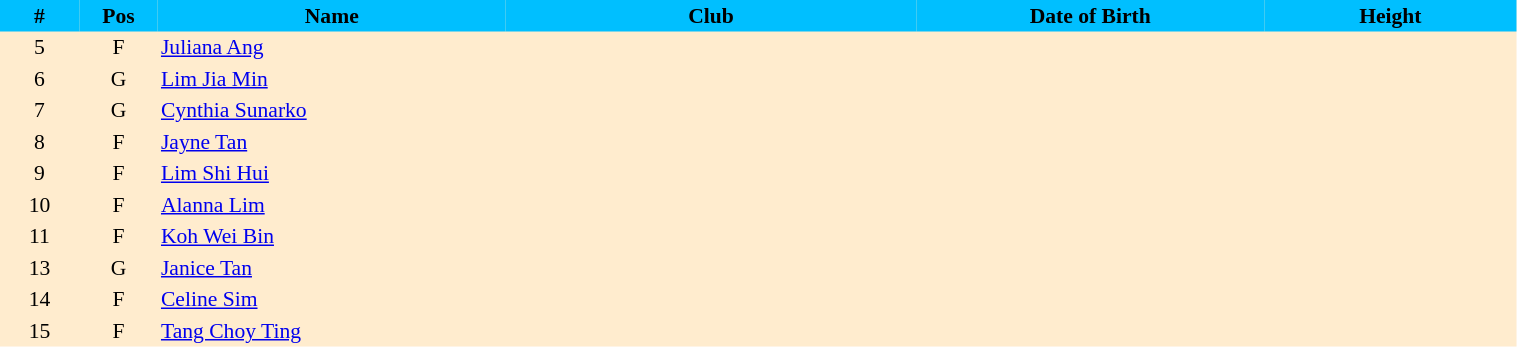<table border=0 cellpadding=2 cellspacing=0  |- bgcolor=#FFECCE style="text-align:center; font-size:90%;" width=80%>
<tr bgcolor=#00BFFF>
<th width=5%>#</th>
<th width=5%>Pos</th>
<th width=22%>Name</th>
<th width=26%>Club</th>
<th width=22%>Date of Birth</th>
<th width=16%>Height</th>
</tr>
<tr>
<td>5</td>
<td>F</td>
<td align=left><a href='#'>Juliana Ang</a></td>
<td align=left></td>
<td align=left></td>
<td></td>
</tr>
<tr>
<td>6</td>
<td>G</td>
<td align=left><a href='#'>Lim Jia Min</a></td>
<td align=left></td>
<td align=left></td>
<td></td>
</tr>
<tr>
<td>7</td>
<td>G</td>
<td align=left><a href='#'>Cynthia Sunarko</a></td>
<td align=left></td>
<td align=left></td>
<td></td>
</tr>
<tr>
<td>8</td>
<td>F</td>
<td align=left><a href='#'>Jayne Tan</a></td>
<td align=left></td>
<td align=left></td>
<td></td>
</tr>
<tr>
<td>9</td>
<td>F</td>
<td align=left><a href='#'>Lim Shi Hui</a></td>
<td align=left></td>
<td align=left></td>
<td></td>
</tr>
<tr>
<td>10</td>
<td>F</td>
<td align=left><a href='#'>Alanna Lim</a></td>
<td align=left></td>
<td align=left></td>
<td></td>
</tr>
<tr>
<td>11</td>
<td>F</td>
<td align=left><a href='#'>Koh Wei Bin</a></td>
<td align=left></td>
<td align=left></td>
<td></td>
</tr>
<tr>
<td>13</td>
<td>G</td>
<td align=left><a href='#'>Janice Tan</a></td>
<td align=left></td>
<td align=left></td>
<td></td>
</tr>
<tr>
<td>14</td>
<td>F</td>
<td align=left><a href='#'>Celine Sim</a></td>
<td align=left></td>
<td align=left></td>
<td></td>
</tr>
<tr>
<td>15</td>
<td>F</td>
<td align=left><a href='#'>Tang Choy Ting</a></td>
<td align=left></td>
<td align=left></td>
<td></td>
</tr>
</table>
